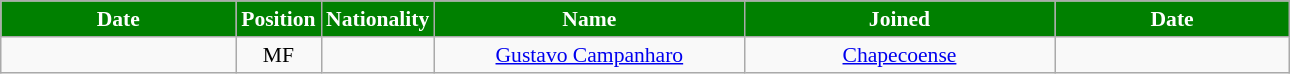<table class="wikitable"  style="text-align:center; font-size:90%; ">
<tr>
<th style="background:green; color:white; width:150px;">Date</th>
<th style="background:green; color:white; width:50px;">Position</th>
<th style="background:green; color:white; width:50px;">Nationality</th>
<th style="background:green; color:white; width:200px;">Name</th>
<th style="background:green; color:white; width:200px;">Joined</th>
<th style="background:green; color:white; width:150px;">Date</th>
</tr>
<tr>
<td></td>
<td>MF</td>
<td></td>
<td><a href='#'>Gustavo Campanharo</a></td>
<td><a href='#'>Chapecoense</a></td>
<td></td>
</tr>
</table>
